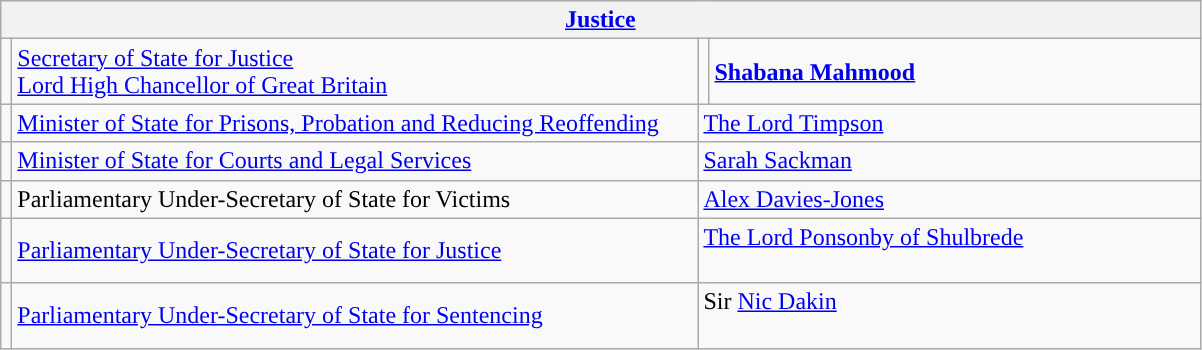<table class="wikitable">
<tr>
<th colspan="4"><a href='#'>Justice</a></th>
</tr>
<tr>
<td style="background: "></td>
<td style="width: 450px;"><a href='#'>Secretary of State for Justice</a><br><a href='#'>Lord High Chancellor of Great Britain</a></td>
<td style="background: "></td>
<td style="width: 320px;"><strong><a href='#'>Shabana Mahmood</a></strong> </td>
</tr>
<tr>
<td style="background: "></td>
<td><a href='#'>Minister of State for Prisons, Probation and Reducing Reoffending</a></td>
<td colspan="2"><a href='#'>The Lord Timpson</a> <br></td>
</tr>
<tr>
<td style="background: "></td>
<td><a href='#'>Minister of State for Courts and Legal Services</a></td>
<td colspan="2"><a href='#'>Sarah Sackman</a> </td>
</tr>
<tr>
<td style="background: "></td>
<td>Parliamentary Under-Secretary of State for Victims</td>
<td colspan="2"><a href='#'>Alex Davies-Jones</a></td>
</tr>
<tr>
<td style="background: "></td>
<td><a href='#'>Parliamentary Under-Secretary of State for Justice</a></td>
<td colspan="2"><a href='#'>The Lord Ponsonby of Shulbrede</a><br><br></td>
</tr>
<tr>
<td style="background: "></td>
<td><a href='#'>Parliamentary Under-Secretary of State for Sentencing</a></td>
<td colspan="2">Sir <a href='#'>Nic Dakin</a><br><br></td>
</tr>
</table>
